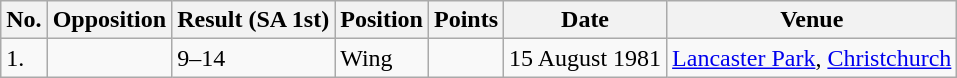<table class="wikitable">
<tr>
<th>No.</th>
<th>Opposition</th>
<th>Result (SA 1st)</th>
<th>Position</th>
<th>Points</th>
<th>Date</th>
<th>Venue</th>
</tr>
<tr>
<td>1.</td>
<td></td>
<td>9–14</td>
<td>Wing</td>
<td></td>
<td>15 August 1981</td>
<td><a href='#'>Lancaster Park</a>, <a href='#'>Christchurch</a></td>
</tr>
</table>
